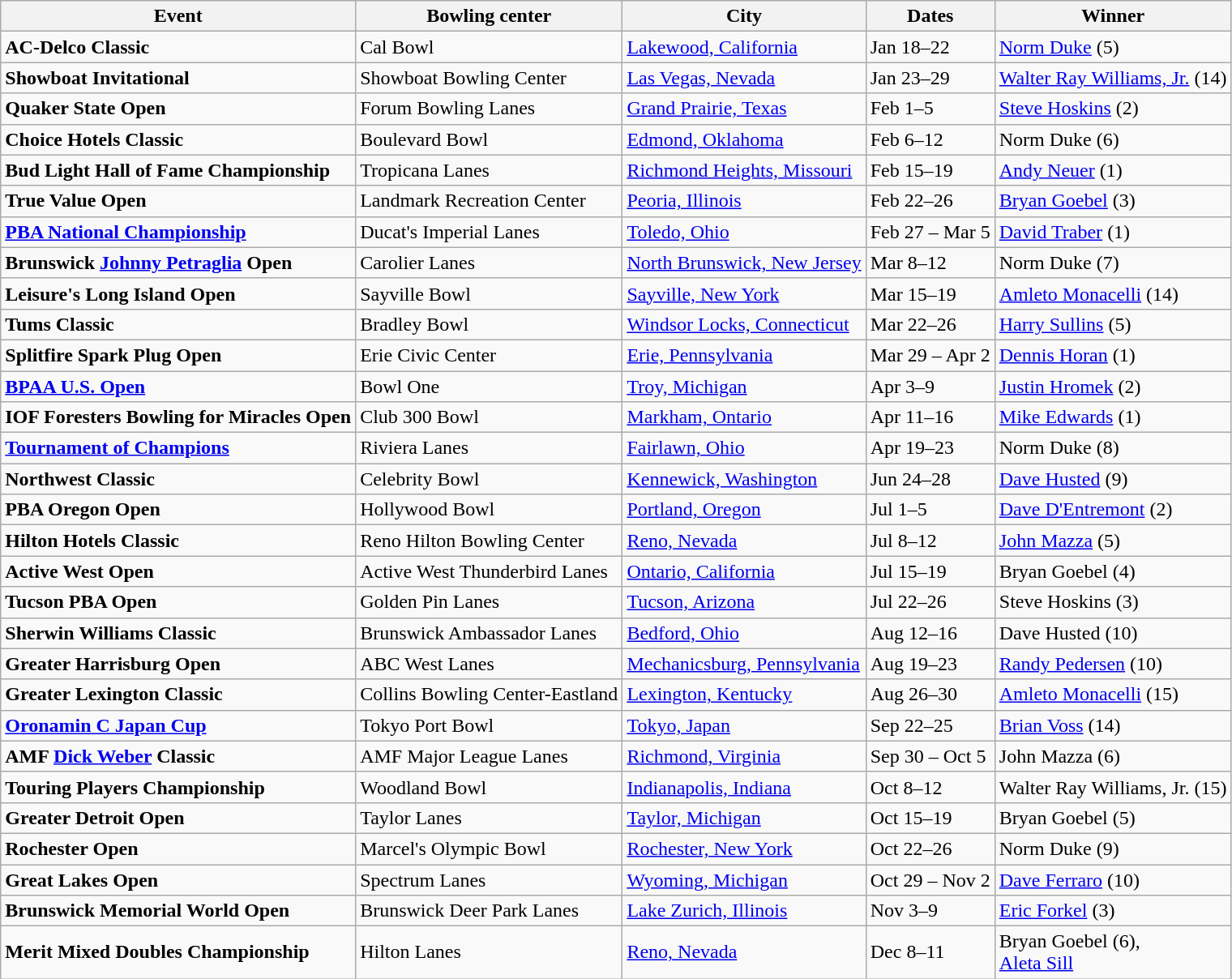<table class="wikitable">
<tr>
<th>Event</th>
<th>Bowling center</th>
<th>City</th>
<th>Dates</th>
<th>Winner</th>
</tr>
<tr>
<td><strong>AC-Delco Classic</strong></td>
<td>Cal Bowl</td>
<td><a href='#'>Lakewood, California</a></td>
<td>Jan 18–22</td>
<td><a href='#'>Norm Duke</a> (5)</td>
</tr>
<tr>
<td><strong>Showboat Invitational</strong></td>
<td>Showboat Bowling Center</td>
<td><a href='#'>Las Vegas, Nevada</a></td>
<td>Jan 23–29</td>
<td><a href='#'>Walter Ray Williams, Jr.</a> (14)</td>
</tr>
<tr>
<td><strong>Quaker State Open</strong></td>
<td>Forum Bowling Lanes</td>
<td><a href='#'>Grand Prairie, Texas</a></td>
<td>Feb 1–5</td>
<td><a href='#'>Steve Hoskins</a> (2)</td>
</tr>
<tr>
<td><strong>Choice Hotels Classic</strong></td>
<td>Boulevard Bowl</td>
<td><a href='#'>Edmond, Oklahoma</a></td>
<td>Feb 6–12</td>
<td>Norm Duke (6)</td>
</tr>
<tr>
<td><strong>Bud Light Hall of Fame Championship</strong></td>
<td>Tropicana Lanes</td>
<td><a href='#'>Richmond Heights, Missouri</a></td>
<td>Feb 15–19</td>
<td><a href='#'>Andy Neuer</a> (1)</td>
</tr>
<tr>
<td><strong>True Value Open</strong></td>
<td>Landmark Recreation Center</td>
<td><a href='#'>Peoria, Illinois</a></td>
<td>Feb 22–26</td>
<td><a href='#'>Bryan Goebel</a> (3)</td>
</tr>
<tr>
<td><strong><a href='#'>PBA National Championship</a></strong></td>
<td>Ducat's Imperial Lanes</td>
<td><a href='#'>Toledo, Ohio</a></td>
<td>Feb 27 – Mar 5</td>
<td><a href='#'>David Traber</a> (1)</td>
</tr>
<tr>
<td><strong>Brunswick <a href='#'>Johnny Petraglia</a> Open</strong></td>
<td>Carolier Lanes</td>
<td><a href='#'>North Brunswick, New Jersey</a></td>
<td>Mar 8–12</td>
<td>Norm Duke (7)</td>
</tr>
<tr>
<td><strong>Leisure's Long Island Open</strong></td>
<td>Sayville Bowl</td>
<td><a href='#'>Sayville, New York</a></td>
<td>Mar 15–19</td>
<td><a href='#'>Amleto Monacelli</a> (14)</td>
</tr>
<tr>
<td><strong>Tums Classic</strong></td>
<td>Bradley Bowl</td>
<td><a href='#'>Windsor Locks, Connecticut</a></td>
<td>Mar 22–26</td>
<td><a href='#'>Harry Sullins</a> (5)</td>
</tr>
<tr>
<td><strong>Splitfire Spark Plug Open</strong></td>
<td>Erie Civic Center</td>
<td><a href='#'>Erie, Pennsylvania</a></td>
<td>Mar 29 – Apr 2</td>
<td><a href='#'>Dennis Horan</a> (1)</td>
</tr>
<tr>
<td><strong><a href='#'>BPAA U.S. Open</a></strong></td>
<td>Bowl One</td>
<td><a href='#'>Troy, Michigan</a></td>
<td>Apr 3–9</td>
<td><a href='#'>Justin Hromek</a> (2)</td>
</tr>
<tr>
<td><strong>IOF Foresters Bowling for Miracles Open</strong></td>
<td>Club 300 Bowl</td>
<td><a href='#'>Markham, Ontario</a></td>
<td>Apr 11–16</td>
<td><a href='#'>Mike Edwards</a> (1)</td>
</tr>
<tr>
<td><strong><a href='#'>Tournament of Champions</a></strong></td>
<td>Riviera Lanes</td>
<td><a href='#'>Fairlawn, Ohio</a></td>
<td>Apr 19–23</td>
<td>Norm Duke (8)</td>
</tr>
<tr>
<td><strong>Northwest Classic</strong></td>
<td>Celebrity Bowl</td>
<td><a href='#'>Kennewick, Washington</a></td>
<td>Jun 24–28</td>
<td><a href='#'>Dave Husted</a> (9)</td>
</tr>
<tr>
<td><strong>PBA Oregon Open</strong></td>
<td>Hollywood Bowl</td>
<td><a href='#'>Portland, Oregon</a></td>
<td>Jul 1–5</td>
<td><a href='#'>Dave D'Entremont</a> (2)</td>
</tr>
<tr>
<td><strong>Hilton Hotels Classic</strong></td>
<td>Reno Hilton Bowling Center</td>
<td><a href='#'>Reno, Nevada</a></td>
<td>Jul 8–12</td>
<td><a href='#'>John Mazza</a> (5)</td>
</tr>
<tr>
<td><strong>Active West Open</strong></td>
<td>Active West Thunderbird Lanes</td>
<td><a href='#'>Ontario, California</a></td>
<td>Jul 15–19</td>
<td>Bryan Goebel (4)</td>
</tr>
<tr>
<td><strong>Tucson PBA Open</strong></td>
<td>Golden Pin Lanes</td>
<td><a href='#'>Tucson, Arizona</a></td>
<td>Jul 22–26</td>
<td>Steve Hoskins (3)</td>
</tr>
<tr>
<td><strong>Sherwin Williams Classic</strong></td>
<td>Brunswick Ambassador Lanes</td>
<td><a href='#'>Bedford, Ohio</a></td>
<td>Aug 12–16</td>
<td>Dave Husted (10)</td>
</tr>
<tr>
<td><strong>Greater Harrisburg Open</strong></td>
<td>ABC West Lanes</td>
<td><a href='#'>Mechanicsburg, Pennsylvania</a></td>
<td>Aug 19–23</td>
<td><a href='#'>Randy Pedersen</a> (10)</td>
</tr>
<tr>
<td><strong>Greater Lexington Classic</strong></td>
<td>Collins Bowling Center-Eastland</td>
<td><a href='#'>Lexington, Kentucky</a></td>
<td>Aug 26–30</td>
<td><a href='#'>Amleto Monacelli</a> (15)</td>
</tr>
<tr>
<td><strong><a href='#'>Oronamin C Japan Cup</a></strong></td>
<td>Tokyo Port Bowl</td>
<td><a href='#'>Tokyo, Japan</a></td>
<td>Sep 22–25</td>
<td><a href='#'>Brian Voss</a> (14)</td>
</tr>
<tr>
<td><strong>AMF <a href='#'>Dick Weber</a> Classic</strong></td>
<td>AMF Major League Lanes</td>
<td><a href='#'>Richmond, Virginia</a></td>
<td>Sep 30 – Oct 5</td>
<td>John Mazza (6)</td>
</tr>
<tr>
<td><strong>Touring Players Championship</strong></td>
<td>Woodland Bowl</td>
<td><a href='#'>Indianapolis, Indiana</a></td>
<td>Oct 8–12</td>
<td>Walter Ray Williams, Jr. (15)</td>
</tr>
<tr>
<td><strong>Greater Detroit Open</strong></td>
<td>Taylor Lanes</td>
<td><a href='#'>Taylor, Michigan</a></td>
<td>Oct 15–19</td>
<td>Bryan Goebel (5)</td>
</tr>
<tr>
<td><strong>Rochester Open</strong></td>
<td>Marcel's Olympic Bowl</td>
<td><a href='#'>Rochester, New York</a></td>
<td>Oct 22–26</td>
<td>Norm Duke (9)</td>
</tr>
<tr>
<td><strong>Great Lakes Open</strong></td>
<td>Spectrum Lanes</td>
<td><a href='#'>Wyoming, Michigan</a></td>
<td>Oct 29 – Nov 2</td>
<td><a href='#'>Dave Ferraro</a> (10)</td>
</tr>
<tr>
<td><strong>Brunswick Memorial World Open</strong></td>
<td>Brunswick Deer Park Lanes</td>
<td><a href='#'>Lake Zurich, Illinois</a></td>
<td>Nov 3–9</td>
<td><a href='#'>Eric Forkel</a> (3)</td>
</tr>
<tr>
<td><strong>Merit Mixed Doubles Championship</strong></td>
<td>Hilton Lanes</td>
<td><a href='#'>Reno, Nevada</a></td>
<td>Dec 8–11</td>
<td>Bryan Goebel (6),<br><a href='#'>Aleta Sill</a></td>
</tr>
</table>
